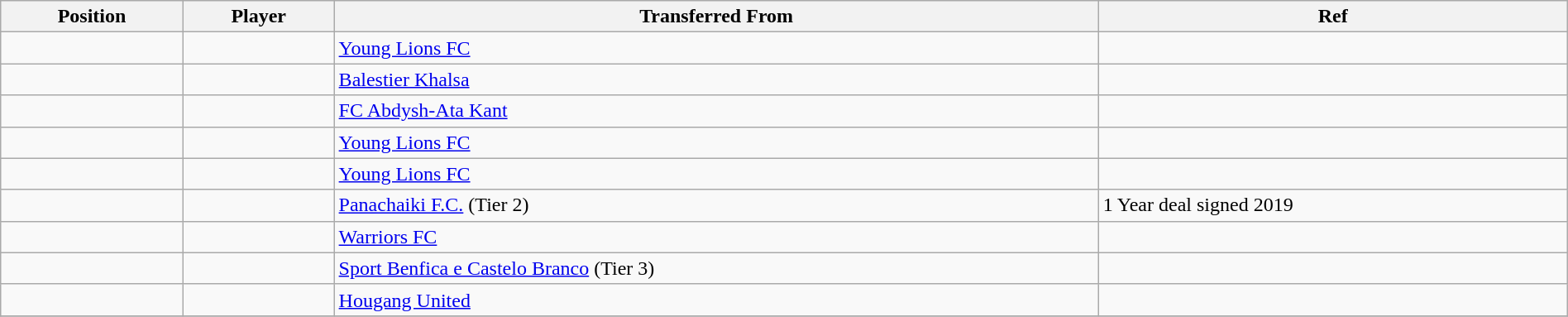<table class="wikitable sortable" style="width:100%; text-align:center; font-size:100%; text-align:left;">
<tr>
<th><strong>Position</strong></th>
<th><strong>Player</strong></th>
<th><strong>Transferred From</strong></th>
<th><strong>Ref</strong></th>
</tr>
<tr>
<td></td>
<td></td>
<td> <a href='#'>Young Lions FC</a></td>
<td></td>
</tr>
<tr>
<td></td>
<td></td>
<td> <a href='#'>Balestier Khalsa</a></td>
<td></td>
</tr>
<tr>
<td></td>
<td></td>
<td> <a href='#'>FC Abdysh-Ata Kant</a></td>
<td></td>
</tr>
<tr>
<td></td>
<td></td>
<td> <a href='#'>Young Lions FC</a></td>
<td></td>
</tr>
<tr>
<td></td>
<td></td>
<td> <a href='#'>Young Lions FC</a></td>
<td></td>
</tr>
<tr>
<td></td>
<td></td>
<td> <a href='#'>Panachaiki F.C.</a> (Tier 2)</td>
<td>1 Year deal signed 2019 </td>
</tr>
<tr>
<td></td>
<td></td>
<td> <a href='#'>Warriors FC</a></td>
<td></td>
</tr>
<tr>
<td></td>
<td></td>
<td> <a href='#'>Sport Benfica e Castelo Branco</a> (Tier 3)</td>
<td></td>
</tr>
<tr>
<td></td>
<td></td>
<td> <a href='#'>Hougang United</a></td>
<td></td>
</tr>
<tr>
</tr>
</table>
